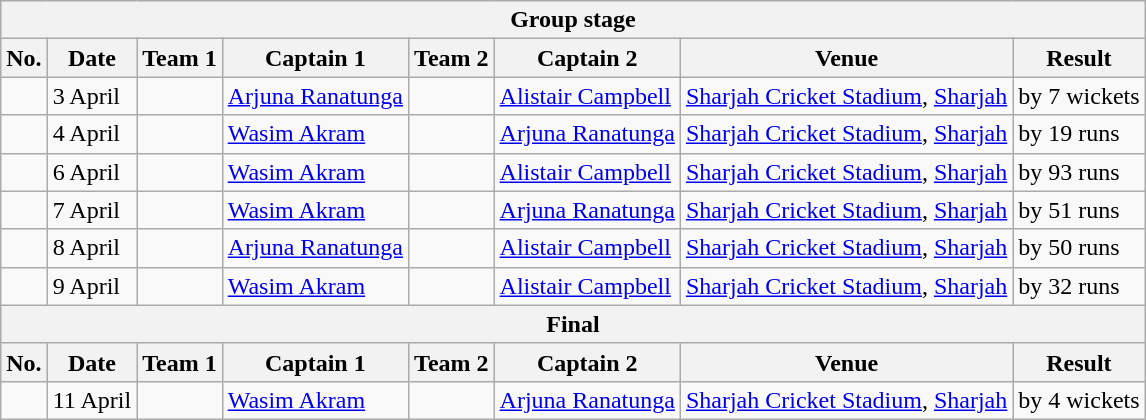<table class="wikitable">
<tr>
<th colspan="9">Group stage</th>
</tr>
<tr>
<th>No.</th>
<th>Date</th>
<th>Team 1</th>
<th>Captain 1</th>
<th>Team 2</th>
<th>Captain 2</th>
<th>Venue</th>
<th>Result</th>
</tr>
<tr>
<td></td>
<td>3 April</td>
<td></td>
<td><a href='#'>Arjuna Ranatunga</a></td>
<td></td>
<td><a href='#'>Alistair Campbell</a></td>
<td><a href='#'>Sharjah Cricket Stadium</a>, <a href='#'>Sharjah</a></td>
<td> by 7 wickets</td>
</tr>
<tr>
<td></td>
<td>4 April</td>
<td></td>
<td><a href='#'>Wasim Akram</a></td>
<td></td>
<td><a href='#'>Arjuna Ranatunga</a></td>
<td><a href='#'>Sharjah Cricket Stadium</a>, <a href='#'>Sharjah</a></td>
<td> by 19 runs</td>
</tr>
<tr>
<td></td>
<td>6 April</td>
<td></td>
<td><a href='#'>Wasim Akram</a></td>
<td></td>
<td><a href='#'>Alistair Campbell</a></td>
<td><a href='#'>Sharjah Cricket Stadium</a>, <a href='#'>Sharjah</a></td>
<td> by 93 runs</td>
</tr>
<tr>
<td></td>
<td>7 April</td>
<td></td>
<td><a href='#'>Wasim Akram</a></td>
<td></td>
<td><a href='#'>Arjuna Ranatunga</a></td>
<td><a href='#'>Sharjah Cricket Stadium</a>, <a href='#'>Sharjah</a></td>
<td> by 51 runs</td>
</tr>
<tr>
<td></td>
<td>8 April</td>
<td></td>
<td><a href='#'>Arjuna Ranatunga</a></td>
<td></td>
<td><a href='#'>Alistair Campbell</a></td>
<td><a href='#'>Sharjah Cricket Stadium</a>, <a href='#'>Sharjah</a></td>
<td> by 50 runs</td>
</tr>
<tr>
<td></td>
<td>9 April</td>
<td></td>
<td><a href='#'>Wasim Akram</a></td>
<td></td>
<td><a href='#'>Alistair Campbell</a></td>
<td><a href='#'>Sharjah Cricket Stadium</a>, <a href='#'>Sharjah</a></td>
<td> by 32 runs</td>
</tr>
<tr>
<th colspan="9">Final</th>
</tr>
<tr>
<th>No.</th>
<th>Date</th>
<th>Team 1</th>
<th>Captain 1</th>
<th>Team 2</th>
<th>Captain 2</th>
<th>Venue</th>
<th>Result</th>
</tr>
<tr>
<td></td>
<td>11 April</td>
<td></td>
<td><a href='#'>Wasim Akram</a></td>
<td></td>
<td><a href='#'>Arjuna Ranatunga</a></td>
<td><a href='#'>Sharjah Cricket Stadium</a>, <a href='#'>Sharjah</a></td>
<td> by 4 wickets</td>
</tr>
</table>
